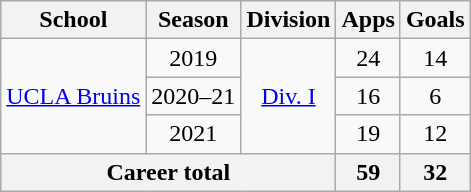<table class="wikitable" style="text-align: center;">
<tr>
<th>School</th>
<th>Season</th>
<th>Division</th>
<th>Apps</th>
<th>Goals</th>
</tr>
<tr>
<td rowspan="3"><a href='#'>UCLA Bruins</a></td>
<td>2019</td>
<td rowspan="3"><a href='#'>Div. I</a></td>
<td>24</td>
<td>14</td>
</tr>
<tr>
<td>2020–21</td>
<td>16</td>
<td>6</td>
</tr>
<tr>
<td>2021</td>
<td>19</td>
<td>12</td>
</tr>
<tr>
<th colspan="3">Career total</th>
<th>59</th>
<th>32</th>
</tr>
</table>
